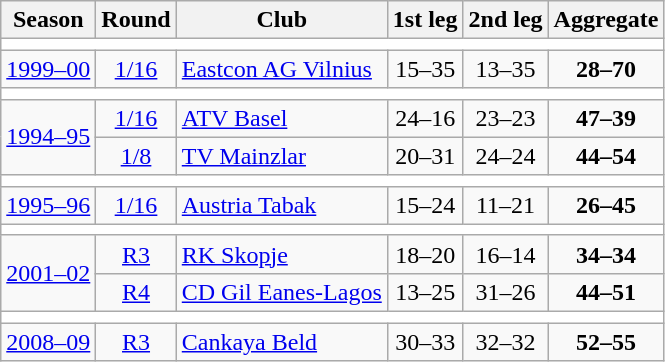<table class="wikitable" style="text-align: left">
<tr>
<th>Season</th>
<th>Round</th>
<th>Club</th>
<th>1st leg</th>
<th>2nd leg</th>
<th>Aggregate</th>
</tr>
<tr>
<td colspan="6" bgcolor=white></td>
</tr>
<tr>
<td rowspan="1"><a href='#'>1999–00</a></td>
<td style="text-align:center;"><a href='#'>1/16</a></td>
<td> <a href='#'>Eastcon AG Vilnius</a></td>
<td style="text-align:center;">15–35</td>
<td style="text-align:center;">13–35</td>
<td style="text-align:center;"><strong>28–70</strong></td>
</tr>
<tr>
<td colspan="6" bgcolor=white></td>
</tr>
<tr>
<td rowspan=2><a href='#'>1994–95</a></td>
<td align=center><a href='#'>1/16</a></td>
<td> <a href='#'>ATV Basel</a></td>
<td align=center>24–16</td>
<td align=center>23–23</td>
<td align=center><strong>47–39</strong></td>
</tr>
<tr>
<td align=center><a href='#'>1/8</a></td>
<td> <a href='#'>TV Mainzlar</a></td>
<td align=center>20–31</td>
<td align=center>24–24</td>
<td align=center><strong>44–54</strong></td>
</tr>
<tr>
<td colspan="6" bgcolor=white></td>
</tr>
<tr>
<td rowspan="1"><a href='#'>1995–96</a></td>
<td style="text-align:center;"><a href='#'>1/16</a></td>
<td> <a href='#'>Austria Tabak</a></td>
<td style="text-align:center;">15–24</td>
<td style="text-align:center;">11–21</td>
<td style="text-align:center;"><strong>26–45</strong></td>
</tr>
<tr>
<td colspan="6" bgcolor=white></td>
</tr>
<tr>
<td rowspan=2><a href='#'>2001–02</a></td>
<td align=center><a href='#'>R3</a></td>
<td> <a href='#'>RK Skopje</a></td>
<td align=center>18–20</td>
<td align=center>16–14</td>
<td align=center><strong>34–34</strong></td>
</tr>
<tr>
<td align=center><a href='#'>R4</a></td>
<td> <a href='#'>CD Gil Eanes-Lagos</a></td>
<td align=center>13–25</td>
<td align=center>31–26</td>
<td align=center><strong>44–51</strong></td>
</tr>
<tr>
<td colspan="6" bgcolor=white></td>
</tr>
<tr>
<td rowspan="1"><a href='#'>2008–09</a></td>
<td style="text-align:center;"><a href='#'>R3</a></td>
<td> <a href='#'>Cankaya Beld</a></td>
<td style="text-align:center;">30–33</td>
<td style="text-align:center;">32–32</td>
<td style="text-align:center;"><strong>52–55</strong></td>
</tr>
</table>
